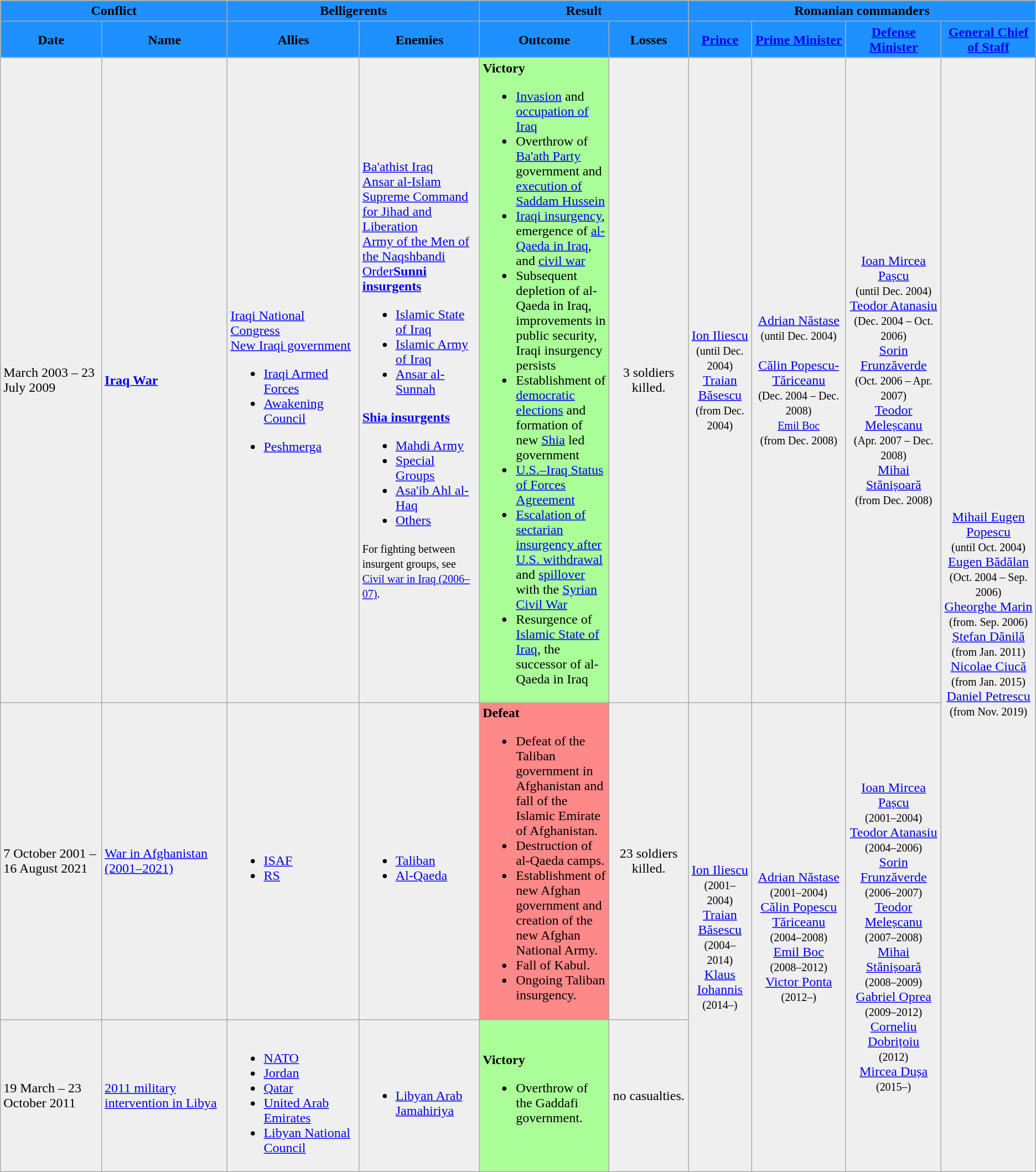<table class="wikitable">
<tr>
<th colspan="2" style="background:#1e90ff"><span>Conflict</span></th>
<th style="background:#1e90ff" colspan="2"><span>Belligerents</span></th>
<th style="background:#1e90ff" colspan="2"><span>Result</span></th>
<th style="background:#1e90ff" colspan="4"><span>Romanian commanders</span></th>
</tr>
<tr>
<th style="background:#1e90ff" width=120px>Date</th>
<th style="background:#1e90ff" width=150px>Name</th>
<th style="background:#1e90ff" width=155px>Allies</th>
<th style="background:#1e90ff" width=140px>Enemies</th>
<th style="background:#1e90ff" width=150px>Outcome</th>
<th style="background:#1e90ff" width=90px>Losses</th>
<th style="background:#1e90ff" width=70px><a href='#'>Prince</a></th>
<th style="background:#1e90ff" width=110px><a href='#'>Prime Minister</a></th>
<th style="background:#1e90ff" width=110px><a href='#'>Defense Minister</a></th>
<th style="background:#1e90ff" width=110px><a href='#'>General Chief of Staff</a></th>
</tr>
<tr>
<td style="background:#efefef">March 2003 – 23 July 2009</td>
<td style="background:#efefef"><strong><a href='#'>Iraq War</a></strong></td>
<td style="background:#efefef"><br>
<a href='#'>Iraqi National Congress</a><br>
 <a href='#'>New Iraqi government</a><ul><li><a href='#'>Iraqi Armed Forces</a></li><li><a href='#'>Awakening Council</a></li></ul><ul><li><a href='#'>Peshmerga</a></li></ul></td>
<td style="background:#efefef"> <a href='#'>Ba'athist Iraq</a><br> <a href='#'>Ansar al-Islam</a><br><a href='#'>Supreme Command for Jihad and Liberation</a><br><a href='#'>Army of the Men of the Naqshbandi Order</a><a href='#'><strong>Sunni insurgents</strong></a><ul><li> <a href='#'>Islamic State of Iraq</a></li><li><a href='#'>Islamic Army of Iraq</a></li><li><a href='#'>Ansar al-Sunnah</a></li></ul><a href='#'><strong>Shia insurgents</strong></a><ul><li> <a href='#'>Mahdi Army</a></li><li> <a href='#'>Special Groups</a></li><li><a href='#'>Asa'ib Ahl al-Haq</a></li><li><a href='#'>Others</a></li></ul><small>For fighting between insurgent groups, see <a href='#'>Civil war in Iraq (2006–07)</a>.</small></td>
<td style="background:#AF9"><strong>Victory</strong><br><ul><li><a href='#'>Invasion</a> and <a href='#'>occupation of Iraq</a></li><li>Overthrow of <a href='#'>Ba'ath Party</a> government and <a href='#'>execution of Saddam Hussein</a></li><li><a href='#'>Iraqi insurgency</a>, emergence of <a href='#'>al-Qaeda in Iraq</a>, and <a href='#'>civil war</a></li><li>Subsequent depletion of al-Qaeda in Iraq, improvements in public security, Iraqi insurgency persists</li><li>Establishment of <a href='#'>democratic elections</a> and formation of new <a href='#'>Shia</a> led government</li><li><a href='#'>U.S.–Iraq Status of Forces Agreement</a></li><li><a href='#'>Escalation of sectarian insurgency after U.S. withdrawal</a> and <a href='#'>spillover</a> with the <a href='#'>Syrian Civil War</a></li><li>Resurgence of <a href='#'>Islamic State of Iraq</a>, the successor of al-Qaeda in Iraq</li></ul></td>
<td style="background:#efefef;text-align:center;">3 soldiers killed.</td>
<td style="background:#efefef;text-align:center;"><a href='#'>Ion Iliescu</a> <br><small>(until Dec. 2004)</small><br><a href='#'>Traian Băsescu</a> <br><small>(from Dec. 2004)</small></td>
<td style="background:#efefef;text-align:center;"><a href='#'>Adrian Năstase</a> <br><small>(until Dec. 2004)</small><br><br><a href='#'>Călin Popescu-Tăriceanu</a> <br><small>(Dec. 2004 – Dec. 2008)</small><br><small><a href='#'>Emil Boc</a> <br>(from Dec. 2008)</small></td>
<td style="background:#efefef;text-align:center;"><a href='#'>Ioan Mircea Pașcu</a> <br><small>(until Dec. 2004)</small><br><a href='#'>Teodor Atanasiu</a> <br><small>(Dec. 2004 – Oct. 2006)</small><br><a href='#'>Sorin Frunzăverde</a> <br><small>(Oct. 2006 – Apr. 2007)</small><br><a href='#'>Teodor Meleșcanu</a> <br><small>(Apr. 2007 – Dec. 2008)</small><br><a href='#'>Mihai Stănișoară</a> <br><small>(from Dec. 2008)</small></td>
<td style="background:#efefef;text-align:center;" rowspan="3"><a href='#'>Mihail Eugen Popescu</a> <br><small>(until Oct. 2004)</small><br><a href='#'>Eugen Bădălan</a> <br><small>(Oct. 2004 – Sep. 2006)</small><br><a href='#'>Gheorghe Marin</a> <br><small>(from. Sep. 2006)</small><br><a href='#'>Ștefan Dănilă</a> <br><small>(from Jan. 2011)</small><br><a href='#'>Nicolae Ciucă</a> <br><small>(from Jan. 2015)</small><br><a href='#'>Daniel Petrescu</a> <br><small>(from Nov. 2019)</small></td>
</tr>
<tr>
<td style="background:#efefef">7 October 2001 – 16 August 2021</td>
<td style="background:#efefef"><a href='#'>War in Afghanistan (2001–2021)</a></td>
<td style="background:#efefef"><br><ul><li><a href='#'>ISAF</a></li><li><a href='#'>RS</a></li></ul></td>
<td style="background:#efefef"><br><ul><li><a href='#'>Taliban</a></li><li><a href='#'>Al-Qaeda</a></li></ul></td>
<td style="background:#F88"><strong>Defeat</strong><br><ul><li>Defeat of the Taliban government in Afghanistan and fall of the Islamic Emirate of Afghanistan.</li><li>Destruction of al-Qaeda camps.</li><li>Establishment of new Afghan government and creation of the new Afghan National Army.</li><li>Fall of Kabul.</li><li>Ongoing Taliban insurgency.</li></ul></td>
<td style="background:#efefef;text-align:center;">23 soldiers killed.</td>
<td style="background:#efefef;text-align:center;" rowspan="2"><a href='#'>Ion Iliescu</a> <br><small>(2001–2004)</small> <br> <a href='#'>Traian Băsescu</a> <br><small>(2004–2014)</small> <br> <a href='#'>Klaus Iohannis</a> <br><small>(2014–)</small></td>
<td style="background:#efefef;text-align:center;" rowspan="2"><a href='#'>Adrian Năstase</a> <br><small>(2001–2004)</small> <br> <a href='#'>Călin Popescu Tăriceanu</a> <br><small>(2004–2008)</small> <br> <a href='#'>Emil Boc</a> <br><small>(2008–2012)</small> <br> <a href='#'>Victor Ponta</a> <br><small>(2012–)</small></td>
<td style="background:#efefef;text-align:center;" rowspan="2"><a href='#'>Ioan Mircea Pașcu</a> <br><small>(2001–2004)</small> <br> <a href='#'>Teodor Atanasiu</a> <br><small>(2004–2006)</small> <br> <a href='#'>Sorin Frunzăverde</a> <br><small>(2006–2007)</small> <br> <a href='#'>Teodor Meleșcanu</a> <br><small>(2007–2008)</small> <br> <a href='#'>Mihai Stănișoară</a> <br><small>(2008–2009)</small> <br> <a href='#'>Gabriel Oprea</a> <br><small>(2009–2012)</small> <br> <a href='#'>Corneliu Dobrițoiu</a> <br><small>(2012)</small> <br> <a href='#'>Mircea Dușa</a> <br><small>(2015–)</small></td>
</tr>
<tr>
<td style="background:#efefef">19 March – 23 October 2011</td>
<td style="background:#efefef"><a href='#'>2011 military intervention in Libya</a></td>
<td style="background:#efefef"><br><ul><li><a href='#'>NATO</a></li><li><a href='#'>Jordan</a></li><li><a href='#'>Qatar</a></li><li><a href='#'>United Arab Emirates</a></li><li><a href='#'>Libyan National Council</a></li></ul></td>
<td style="background:#efefef"><br><ul><li><a href='#'>Libyan Arab Jamahiriya</a></li></ul></td>
<td style="background:#AF9"><strong>Victory</strong><br><ul><li>Overthrow of the Gaddafi government.</li></ul></td>
<td style="background:#efefef;text-align:center;">no casualties.</td>
</tr>
</table>
